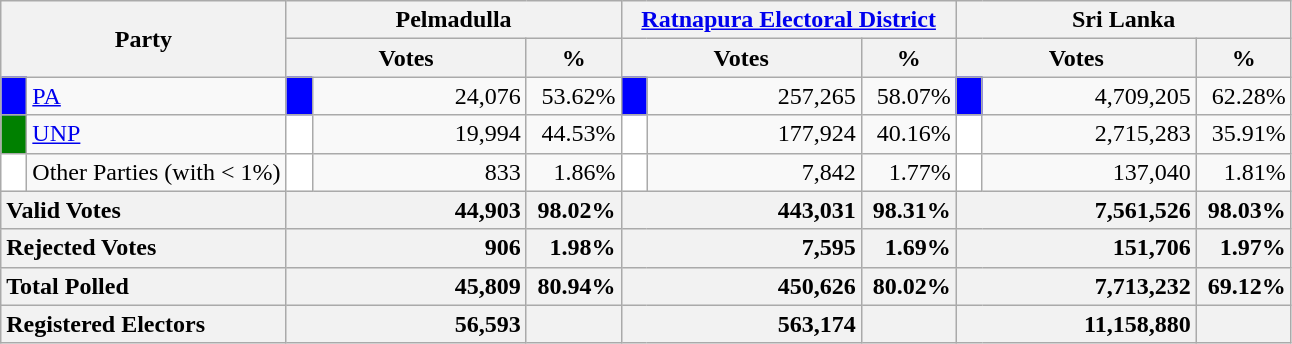<table class="wikitable">
<tr>
<th colspan="2" width="144px"rowspan="2">Party</th>
<th colspan="3" width="216px">Pelmadulla</th>
<th colspan="3" width="216px"><a href='#'>Ratnapura Electoral District</a></th>
<th colspan="3" width="216px">Sri Lanka</th>
</tr>
<tr>
<th colspan="2" width="144px">Votes</th>
<th>%</th>
<th colspan="2" width="144px">Votes</th>
<th>%</th>
<th colspan="2" width="144px">Votes</th>
<th>%</th>
</tr>
<tr>
<td style="background-color:blue;" width="10px"></td>
<td style="text-align:left;"><a href='#'>PA</a></td>
<td style="background-color:blue;" width="10px"></td>
<td style="text-align:right;">24,076</td>
<td style="text-align:right;">53.62%</td>
<td style="background-color:blue;" width="10px"></td>
<td style="text-align:right;">257,265</td>
<td style="text-align:right;">58.07%</td>
<td style="background-color:blue;" width="10px"></td>
<td style="text-align:right;">4,709,205</td>
<td style="text-align:right;">62.28%</td>
</tr>
<tr>
<td style="background-color:green;" width="10px"></td>
<td style="text-align:left;"><a href='#'>UNP</a></td>
<td style="background-color:white;" width="10px"></td>
<td style="text-align:right;">19,994</td>
<td style="text-align:right;">44.53%</td>
<td style="background-color:white;" width="10px"></td>
<td style="text-align:right;">177,924</td>
<td style="text-align:right;">40.16%</td>
<td style="background-color:white;" width="10px"></td>
<td style="text-align:right;">2,715,283</td>
<td style="text-align:right;">35.91%</td>
</tr>
<tr>
<td style="background-color:white;" width="10px"></td>
<td style="text-align:left;">Other Parties (with < 1%)</td>
<td style="background-color:white;" width="10px"></td>
<td style="text-align:right;">833</td>
<td style="text-align:right;">1.86%</td>
<td style="background-color:white;" width="10px"></td>
<td style="text-align:right;">7,842</td>
<td style="text-align:right;">1.77%</td>
<td style="background-color:white;" width="10px"></td>
<td style="text-align:right;">137,040</td>
<td style="text-align:right;">1.81%</td>
</tr>
<tr>
<th colspan="2" width="144px"style="text-align:left;">Valid Votes</th>
<th style="text-align:right;"colspan="2" width="144px">44,903</th>
<th style="text-align:right;">98.02%</th>
<th style="text-align:right;"colspan="2" width="144px">443,031</th>
<th style="text-align:right;">98.31%</th>
<th style="text-align:right;"colspan="2" width="144px">7,561,526</th>
<th style="text-align:right;">98.03%</th>
</tr>
<tr>
<th colspan="2" width="144px"style="text-align:left;">Rejected Votes</th>
<th style="text-align:right;"colspan="2" width="144px">906</th>
<th style="text-align:right;">1.98%</th>
<th style="text-align:right;"colspan="2" width="144px">7,595</th>
<th style="text-align:right;">1.69%</th>
<th style="text-align:right;"colspan="2" width="144px">151,706</th>
<th style="text-align:right;">1.97%</th>
</tr>
<tr>
<th colspan="2" width="144px"style="text-align:left;">Total Polled</th>
<th style="text-align:right;"colspan="2" width="144px">45,809</th>
<th style="text-align:right;">80.94%</th>
<th style="text-align:right;"colspan="2" width="144px">450,626</th>
<th style="text-align:right;">80.02%</th>
<th style="text-align:right;"colspan="2" width="144px">7,713,232</th>
<th style="text-align:right;">69.12%</th>
</tr>
<tr>
<th colspan="2" width="144px"style="text-align:left;">Registered Electors</th>
<th style="text-align:right;"colspan="2" width="144px">56,593</th>
<th></th>
<th style="text-align:right;"colspan="2" width="144px">563,174</th>
<th></th>
<th style="text-align:right;"colspan="2" width="144px">11,158,880</th>
<th></th>
</tr>
</table>
